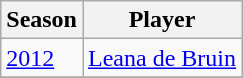<table class="wikitable collapsible">
<tr>
<th>Season</th>
<th>Player</th>
</tr>
<tr>
<td><a href='#'>2012</a></td>
<td><a href='#'>Leana de Bruin</a></td>
</tr>
<tr>
</tr>
</table>
